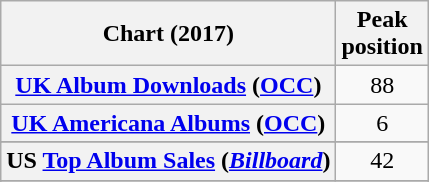<table class="wikitable sortable plainrowheaders" style="text-align:center">
<tr>
<th scope="col">Chart (2017)</th>
<th scope="col">Peak<br>position</th>
</tr>
<tr>
<th scope="row"><a href='#'>UK Album Downloads</a> (<a href='#'>OCC</a>)</th>
<td>88</td>
</tr>
<tr>
<th scope="row"><a href='#'>UK Americana Albums</a> (<a href='#'>OCC</a>)</th>
<td>6</td>
</tr>
<tr>
</tr>
<tr>
<th scope="row">US <a href='#'>Top Album Sales</a> (<em><a href='#'>Billboard</a></em>)</th>
<td>42</td>
</tr>
<tr>
</tr>
<tr>
</tr>
</table>
